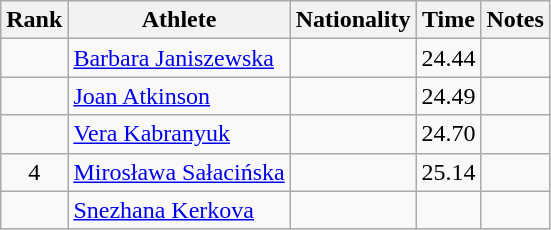<table class="wikitable sortable" style="text-align:center">
<tr>
<th>Rank</th>
<th>Athlete</th>
<th>Nationality</th>
<th>Time</th>
<th>Notes</th>
</tr>
<tr>
<td></td>
<td align=left><a href='#'>Barbara Janiszewska</a></td>
<td align=left></td>
<td>24.44</td>
<td></td>
</tr>
<tr>
<td></td>
<td align=left><a href='#'>Joan Atkinson</a></td>
<td align=left></td>
<td>24.49</td>
<td></td>
</tr>
<tr>
<td></td>
<td align=left><a href='#'>Vera Kabranyuk</a></td>
<td align=left></td>
<td>24.70</td>
<td></td>
</tr>
<tr>
<td>4</td>
<td align=left><a href='#'>Mirosława Sałacińska</a></td>
<td align=left></td>
<td>25.14</td>
<td></td>
</tr>
<tr>
<td></td>
<td align=left><a href='#'>Snezhana Kerkova</a></td>
<td align=left></td>
<td></td>
<td></td>
</tr>
</table>
